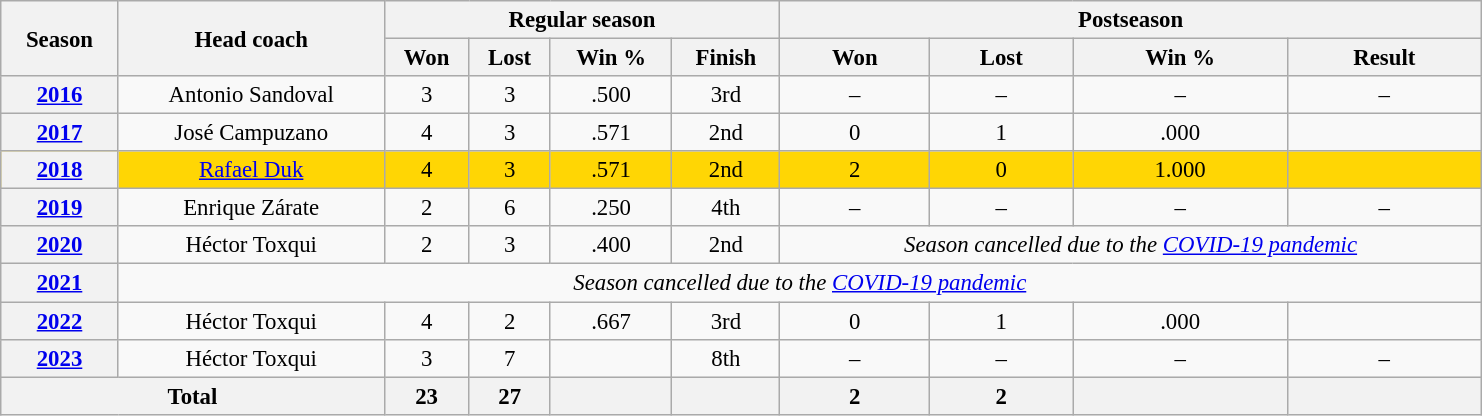<table class="wikitable" style="font-size: 95%; text-align:center; width:65em">
<tr>
<th rowspan="2">Season</th>
<th rowspan="2">Head coach</th>
<th colspan="4">Regular season</th>
<th colspan="4">Postseason</th>
</tr>
<tr>
<th>Won</th>
<th>Lost</th>
<th>Win %</th>
<th>Finish</th>
<th>Won</th>
<th>Lost</th>
<th>Win %</th>
<th>Result</th>
</tr>
<tr>
<th><a href='#'>2016</a></th>
<td>Antonio Sandoval</td>
<td>3</td>
<td>3</td>
<td>.500</td>
<td>3rd </td>
<td>–</td>
<td>–</td>
<td>–</td>
<td>–</td>
</tr>
<tr>
<th><a href='#'>2017</a></th>
<td>José Campuzano</td>
<td>4</td>
<td>3</td>
<td>.571</td>
<td>2nd </td>
<td>0</td>
<td>1</td>
<td>.000</td>
<td></td>
</tr>
<tr style="background:#FFD604;">
<th><a href='#'>2018</a></th>
<td><a href='#'>Rafael Duk</a></td>
<td>4</td>
<td>3</td>
<td>.571</td>
<td>2nd </td>
<td>2</td>
<td>0</td>
<td>1.000</td>
<td></td>
</tr>
<tr>
<th><a href='#'>2019</a></th>
<td>Enrique Zárate</td>
<td>2</td>
<td>6</td>
<td>.250</td>
<td>4th </td>
<td>–</td>
<td>–</td>
<td>–</td>
<td>–</td>
</tr>
<tr>
<th><a href='#'>2020</a></th>
<td>Héctor Toxqui</td>
<td>2</td>
<td>3</td>
<td>.400</td>
<td>2nd </td>
<td colspan=4><em>Season cancelled due to the <a href='#'>COVID-19 pandemic</a></em></td>
</tr>
<tr>
<th><a href='#'>2021</a></th>
<td colspan=9><em>Season cancelled due to the <a href='#'>COVID-19 pandemic</a></em></td>
</tr>
<tr>
<th><a href='#'>2022</a></th>
<td>Héctor Toxqui</td>
<td>4</td>
<td>2</td>
<td>.667</td>
<td>3rd </td>
<td>0</td>
<td>1</td>
<td>.000</td>
<td></td>
</tr>
<tr>
<th><a href='#'>2023</a></th>
<td>Héctor Toxqui</td>
<td>3</td>
<td>7</td>
<td></td>
<td>8th </td>
<td>–</td>
<td>–</td>
<td>–</td>
<td>–</td>
</tr>
<tr>
<th colspan="2">Total</th>
<th>23</th>
<th>27</th>
<th></th>
<th></th>
<th>2</th>
<th>2</th>
<th></th>
<th></th>
</tr>
</table>
